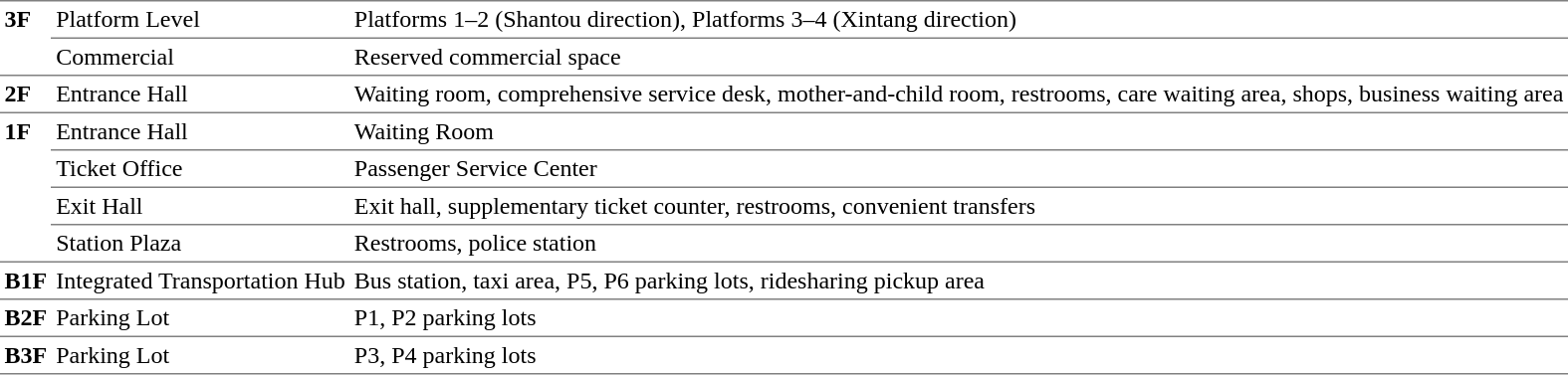<table cellspacing=0 cellpadding=3>
<tr>
<td style="border-top:solid 1px gray;border-bottom:solid 1px gray;" rowspan=2 valign=top><strong>3F</strong></td>
<td style="border-top:solid 1px gray;border-bottom:solid 1px gray;" valign=top>Platform Level</td>
<td style="border-top:solid 1px gray;border-bottom:solid 1px gray;" valign=top>Platforms 1–2 (Shantou direction), Platforms 3–4 (Xintang direction)</td>
</tr>
<tr>
<td style="border-bottom:solid 1px gray;"><span>Commercial</span></td>
<td style="border-bottom:solid 1px gray;"><span>Reserved commercial space</span></td>
</tr>
<tr>
<td style="border-bottom:solid 1px gray;"><strong>2F</strong></td>
<td style="border-bottom:solid 1px gray;">Entrance Hall</td>
<td style="border-bottom:solid 1px gray;">Waiting room, comprehensive service desk, mother-and-child room, restrooms, care waiting area, shops<span>, business waiting area</span></td>
</tr>
<tr>
<td style="border-bottom:solid 1px gray;" rowspan=4 valign=top><strong>1F</strong></td>
<td style="border-bottom:solid 1px gray;"><span>Entrance Hall</span></td>
<td style="border-bottom:solid 1px gray;"><span>Waiting Room</span></td>
</tr>
<tr>
<td style="border-bottom:solid 1px gray;">Ticket Office</td>
<td style="border-bottom:solid 1px gray;">Passenger Service Center</td>
</tr>
<tr>
<td style="border-bottom:solid 1px gray;">Exit Hall</td>
<td style="border-bottom:solid 1px gray;">Exit hall, supplementary ticket counter, restrooms<span>, convenient transfers</span></td>
</tr>
<tr>
<td style="border-bottom:solid 1px gray;">Station Plaza</td>
<td style="border-bottom:solid 1px gray;">Restrooms, police station</td>
</tr>
<tr>
<td style="border-bottom:solid 1px gray;" valign=top><strong>B1F</strong></td>
<td style="border-bottom:solid 1px gray;">Integrated Transportation Hub</td>
<td style="border-bottom:solid 1px gray;">Bus station, taxi area, P5, P6 parking lots, ridesharing pickup area</td>
</tr>
<tr>
<td style="border-bottom:solid 1px gray;" valign=top><strong>B2F</strong></td>
<td style="border-bottom:solid 1px gray;">Parking Lot</td>
<td style="border-bottom:solid 1px gray;">P1, P2 parking lots</td>
</tr>
<tr>
<td style="border-bottom:solid 1px gray;" valign=top><strong>B3F</strong></td>
<td style="border-bottom:solid 1px gray;">Parking Lot</td>
<td style="border-bottom:solid 1px gray;">P3, P4 parking lots</td>
</tr>
</table>
